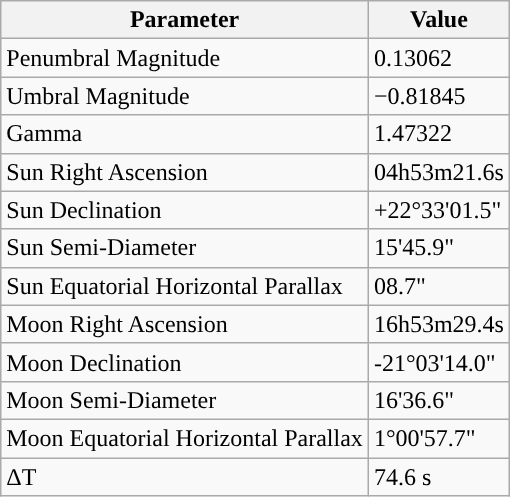<table class="wikitable">
<tr>
<th>Parameter</th>
<th>Value</th>
</tr>
<tr>
<td>Penumbral Magnitude</td>
<td>0.13062</td>
</tr>
<tr>
<td>Umbral Magnitude</td>
<td>−0.81845</td>
</tr>
<tr>
<td>Gamma</td>
<td>1.47322</td>
</tr>
<tr>
<td>Sun Right Ascension</td>
<td>04h53m21.6s</td>
</tr>
<tr>
<td>Sun Declination</td>
<td>+22°33'01.5"</td>
</tr>
<tr>
<td>Sun Semi-Diameter</td>
<td>15'45.9"</td>
</tr>
<tr>
<td>Sun Equatorial Horizontal Parallax</td>
<td>08.7"</td>
</tr>
<tr>
<td>Moon Right Ascension</td>
<td>16h53m29.4s</td>
</tr>
<tr>
<td>Moon Declination</td>
<td>-21°03'14.0"</td>
</tr>
<tr>
<td>Moon Semi-Diameter</td>
<td>16'36.6"</td>
</tr>
<tr>
<td>Moon Equatorial Horizontal Parallax</td>
<td>1°00'57.7"</td>
</tr>
<tr>
<td>ΔT</td>
<td>74.6 s</td>
</tr>
</table>
